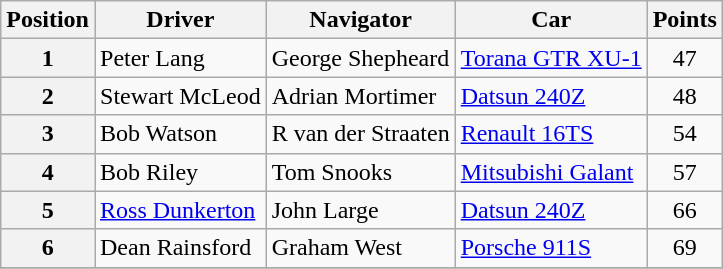<table class="wikitable" border="1">
<tr>
<th>Position</th>
<th>Driver</th>
<th>Navigator</th>
<th>Car</th>
<th>Points</th>
</tr>
<tr>
<th>1</th>
<td>Peter Lang</td>
<td>George Shepheard</td>
<td><a href='#'>Torana GTR XU-1</a></td>
<td align="center">47</td>
</tr>
<tr>
<th>2</th>
<td>Stewart McLeod</td>
<td>Adrian Mortimer</td>
<td><a href='#'>Datsun 240Z</a></td>
<td align="center">48</td>
</tr>
<tr>
<th>3</th>
<td>Bob Watson</td>
<td>R van der Straaten</td>
<td><a href='#'>Renault 16TS</a></td>
<td align="center">54</td>
</tr>
<tr>
<th>4</th>
<td>Bob Riley</td>
<td>Tom Snooks</td>
<td><a href='#'>Mitsubishi Galant</a></td>
<td align="center">57</td>
</tr>
<tr>
<th>5</th>
<td><a href='#'>Ross Dunkerton</a></td>
<td>John Large</td>
<td><a href='#'>Datsun 240Z</a></td>
<td align="center">66</td>
</tr>
<tr>
<th>6</th>
<td>Dean Rainsford</td>
<td>Graham West</td>
<td><a href='#'>Porsche 911S</a></td>
<td align="center">69</td>
</tr>
<tr>
</tr>
</table>
